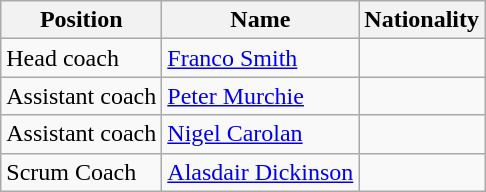<table class="wikitable">
<tr>
<th>Position</th>
<th>Name</th>
<th>Nationality</th>
</tr>
<tr>
<td>Head coach</td>
<td><a href='#'>Franco Smith</a></td>
<td></td>
</tr>
<tr>
<td>Assistant coach</td>
<td><a href='#'>Peter Murchie</a></td>
<td></td>
</tr>
<tr>
<td>Assistant coach</td>
<td><a href='#'>Nigel Carolan</a></td>
<td></td>
</tr>
<tr>
<td>Scrum Coach</td>
<td><a href='#'>Alasdair Dickinson</a></td>
<td></td>
</tr>
</table>
